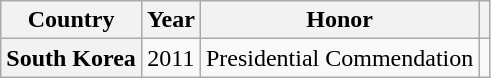<table class="wikitable plainrowheaders sortable" style="margin-right: 0;">
<tr>
<th scope="col">Country</th>
<th scope="col">Year</th>
<th scope="col">Honor</th>
<th scope="col" class="unsortable"></th>
</tr>
<tr>
<th scope="row">South Korea</th>
<td style="text-align:center">2011</td>
<td>Presidential Commendation</td>
<td style="text-align:center"></td>
</tr>
</table>
